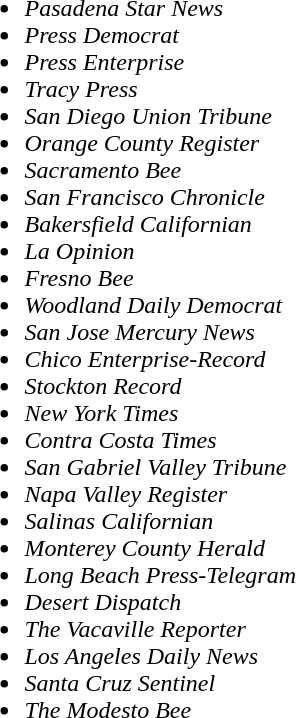<table>
<tr ---- valign="top">
<td><br><ul><li><em>Pasadena Star News</em></li><li><em>Press Democrat</em></li><li><em>Press Enterprise</em></li><li><em>Tracy Press</em></li><li><em>San Diego Union Tribune</em></li><li><em>Orange County Register</em></li><li><em>Sacramento Bee</em></li><li><em>San Francisco Chronicle</em></li><li><em>Bakersfield Californian</em></li><li><em>La Opinion</em></li><li><em>Fresno Bee</em></li><li><em>Woodland Daily Democrat</em></li><li><em>San Jose Mercury News</em></li><li><em>Chico Enterprise-Record</em></li><li><em>Stockton Record</em></li><li><em>New York Times</em></li><li><em>Contra Costa Times</em></li><li><em>San Gabriel Valley Tribune</em></li><li><em>Napa Valley Register</em></li><li><em>Salinas Californian</em></li><li><em>Monterey County Herald</em></li><li><em>Long Beach Press-Telegram</em></li><li><em>Desert Dispatch</em></li><li><em>The Vacaville Reporter</em></li><li><em>Los Angeles Daily News</em></li><li><em>Santa Cruz Sentinel</em></li><li><em>The Modesto Bee</em></li></ul></td>
</tr>
</table>
